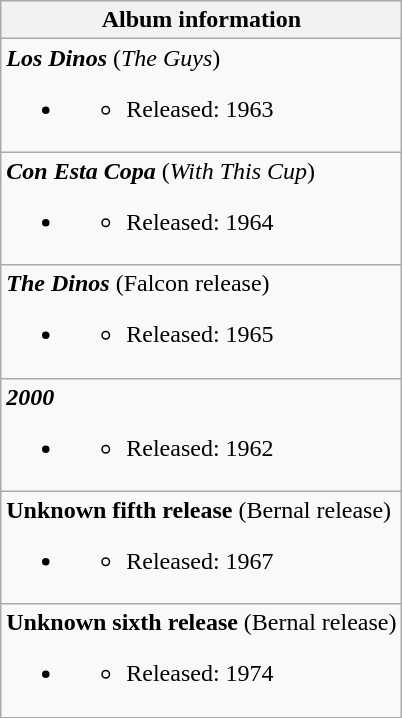<table class="wikitable">
<tr>
<th align="left">Album information</th>
</tr>
<tr>
<td align="left"><strong><em>Los Dinos</em></strong> (<em>The Guys</em>)<br><ul><li><ul><li>Released: 1963</li></ul></li></ul></td>
</tr>
<tr>
<td align="left"><strong><em>Con Esta Copa</em></strong> (<em>With This Cup</em>)<br><ul><li><ul><li>Released: 1964</li></ul></li></ul></td>
</tr>
<tr>
<td align="left"><strong><em>The Dinos</em></strong> (Falcon release)<br><ul><li><ul><li>Released: 1965</li></ul></li></ul></td>
</tr>
<tr>
<td align="left"><strong><em>2000</em></strong><br><ul><li><ul><li>Released: 1962</li></ul></li></ul></td>
</tr>
<tr>
<td align="left"><strong>Unknown fifth release</strong> (Bernal release)<br><ul><li><ul><li>Released: 1967</li></ul></li></ul></td>
</tr>
<tr>
<td align="left"><strong>Unknown sixth release</strong> (Bernal release)<br><ul><li><ul><li>Released: 1974</li></ul></li></ul></td>
</tr>
<tr>
</tr>
</table>
